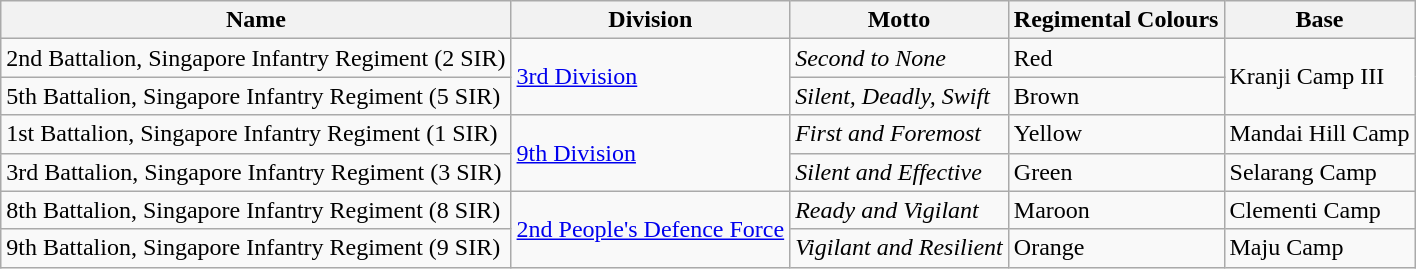<table class="wikitable">
<tr>
<th>Name</th>
<th>Division</th>
<th>Motto</th>
<th>Regimental Colours</th>
<th>Base</th>
</tr>
<tr>
<td>2nd Battalion, Singapore Infantry Regiment (2 SIR)</td>
<td rowspan=2><a href='#'>3rd Division</a></td>
<td><em>Second to None</em></td>
<td>Red</td>
<td rowspan=2>Kranji Camp III</td>
</tr>
<tr>
<td>5th Battalion, Singapore Infantry Regiment (5 SIR)</td>
<td><em>Silent, Deadly, Swift</em></td>
<td>Brown</td>
</tr>
<tr>
<td>1st Battalion, Singapore Infantry Regiment (1 SIR)</td>
<td rowspan=2><a href='#'>9th Division</a></td>
<td><em>First and Foremost</em></td>
<td>Yellow</td>
<td>Mandai Hill Camp</td>
</tr>
<tr>
<td>3rd Battalion, Singapore Infantry Regiment (3 SIR)</td>
<td><em>Silent and Effective</em></td>
<td>Green</td>
<td>Selarang Camp</td>
</tr>
<tr>
<td>8th Battalion, Singapore Infantry Regiment (8 SIR)</td>
<td rowspan=2><a href='#'>2nd People's Defence Force</a></td>
<td><em>Ready and Vigilant</em></td>
<td>Maroon</td>
<td>Clementi Camp</td>
</tr>
<tr>
<td>9th Battalion, Singapore Infantry Regiment (9 SIR)</td>
<td><em>Vigilant and Resilient</em></td>
<td>Orange</td>
<td>Maju Camp</td>
</tr>
</table>
